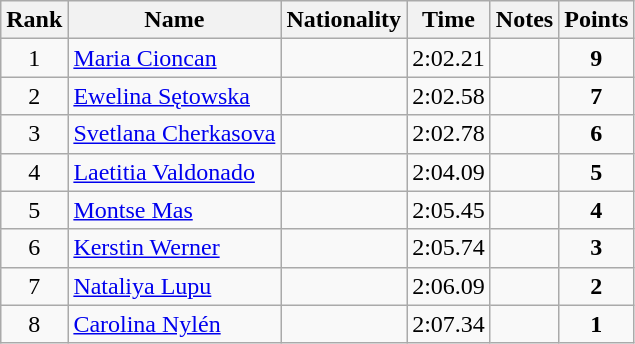<table class="wikitable sortable" style="text-align:center">
<tr>
<th>Rank</th>
<th>Name</th>
<th>Nationality</th>
<th>Time</th>
<th>Notes</th>
<th>Points</th>
</tr>
<tr>
<td>1</td>
<td align=left><a href='#'>Maria Cioncan</a></td>
<td align=left></td>
<td>2:02.21</td>
<td></td>
<td><strong>9</strong></td>
</tr>
<tr>
<td>2</td>
<td align=left><a href='#'>Ewelina Sętowska</a></td>
<td align=left></td>
<td>2:02.58</td>
<td></td>
<td><strong>7</strong></td>
</tr>
<tr>
<td>3</td>
<td align=left><a href='#'>Svetlana Cherkasova</a></td>
<td align=left></td>
<td>2:02.78</td>
<td></td>
<td><strong>6</strong></td>
</tr>
<tr>
<td>4</td>
<td align=left><a href='#'>Laetitia Valdonado</a></td>
<td align=left></td>
<td>2:04.09</td>
<td></td>
<td><strong>5</strong></td>
</tr>
<tr>
<td>5</td>
<td align=left><a href='#'>Montse Mas</a></td>
<td align=left></td>
<td>2:05.45</td>
<td></td>
<td><strong>4</strong></td>
</tr>
<tr>
<td>6</td>
<td align=left><a href='#'>Kerstin Werner</a></td>
<td align=left></td>
<td>2:05.74</td>
<td></td>
<td><strong>3</strong></td>
</tr>
<tr>
<td>7</td>
<td align=left><a href='#'>Nataliya Lupu</a></td>
<td align=left></td>
<td>2:06.09</td>
<td></td>
<td><strong>2</strong></td>
</tr>
<tr>
<td>8</td>
<td align=left><a href='#'>Carolina Nylén</a></td>
<td align=left></td>
<td>2:07.34</td>
<td></td>
<td><strong>1</strong></td>
</tr>
</table>
